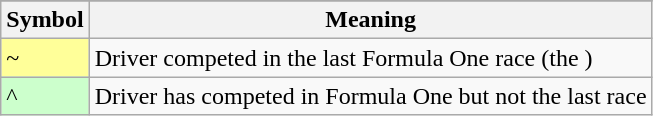<table class="wikitable">
<tr>
</tr>
<tr>
<th scope=col>Symbol</th>
<th scope=col>Meaning</th>
</tr>
<tr>
<td style="background: #FFFF99;">~</td>
<td>Driver competed in the last Formula One race (the )</td>
</tr>
<tr>
<td style="background: #ccffcc;">^</td>
<td>Driver has competed in Formula One but not the last race</td>
</tr>
</table>
